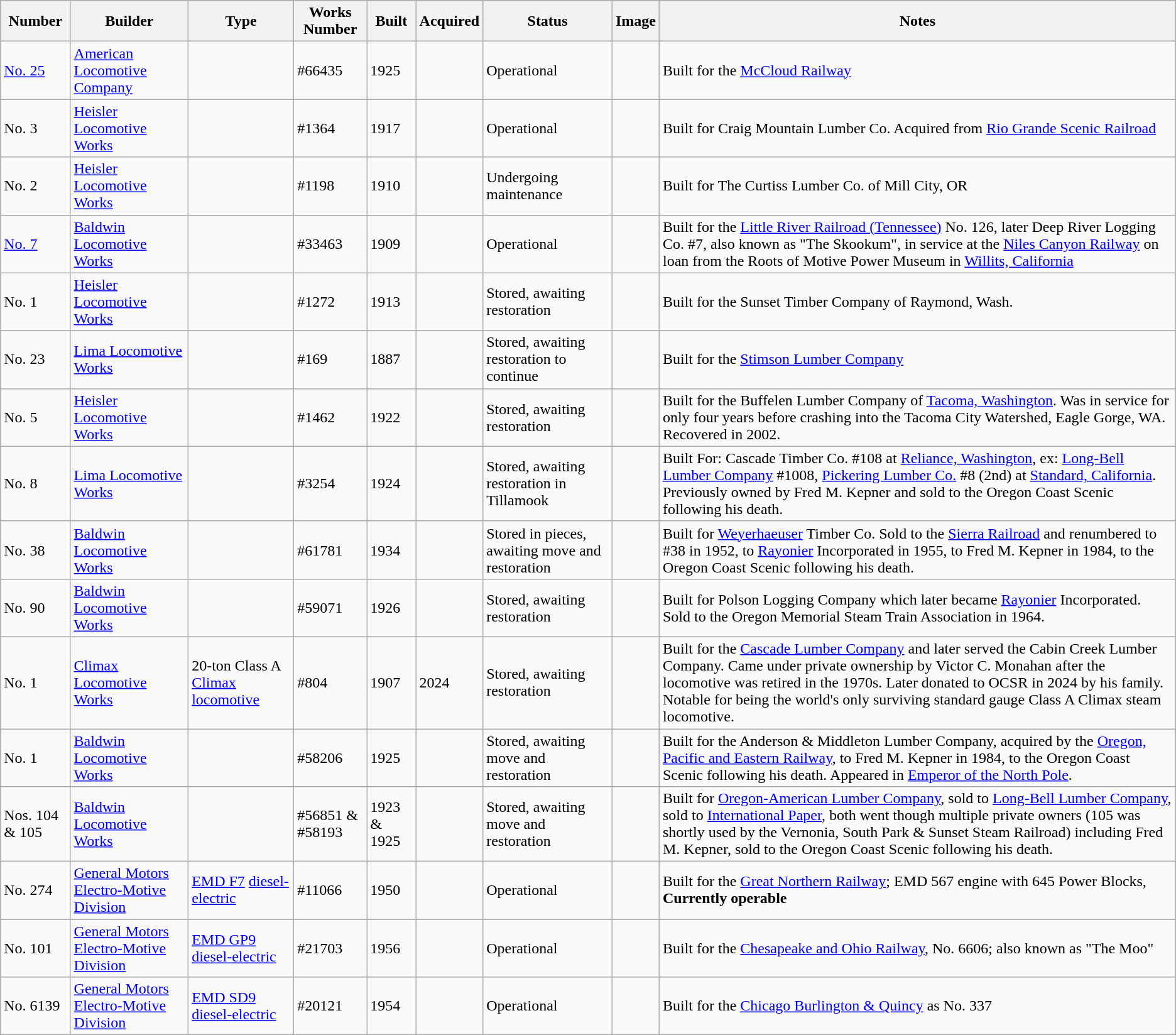<table class="wikitable">
<tr>
<th>Number</th>
<th>Builder</th>
<th>Type</th>
<th>Works Number</th>
<th>Built</th>
<th>Acquired</th>
<th>Status</th>
<th>Image</th>
<th>Notes</th>
</tr>
<tr>
<td><a href='#'>No. 25</a></td>
<td><a href='#'>American Locomotive Company</a></td>
<td></td>
<td>#66435</td>
<td>1925</td>
<td></td>
<td>Operational</td>
<td></td>
<td>Built for the <a href='#'>McCloud Railway</a></td>
</tr>
<tr>
<td>No. 3</td>
<td><a href='#'>Heisler Locomotive Works</a></td>
<td></td>
<td>#1364</td>
<td>1917</td>
<td></td>
<td>Operational</td>
<td></td>
<td>Built for Craig Mountain Lumber Co. Acquired from <a href='#'>Rio Grande Scenic Railroad</a></td>
</tr>
<tr>
<td>No. 2</td>
<td><a href='#'>Heisler Locomotive Works</a></td>
<td></td>
<td>#1198</td>
<td>1910</td>
<td></td>
<td>Undergoing maintenance</td>
<td></td>
<td>Built for The Curtiss Lumber Co. of Mill City, OR</td>
</tr>
<tr>
<td><a href='#'>No. 7</a></td>
<td><a href='#'>Baldwin Locomotive Works</a></td>
<td></td>
<td>#33463</td>
<td>1909</td>
<td></td>
<td>Operational</td>
<td></td>
<td>Built for the <a href='#'>Little River Railroad (Tennessee)</a> No. 126, later Deep River Logging Co. #7, also known as "The Skookum", in service at the <a href='#'>Niles Canyon Railway</a> on loan from the Roots of Motive Power Museum in <a href='#'>Willits, California</a></td>
</tr>
<tr>
<td>No. 1</td>
<td><a href='#'>Heisler Locomotive Works</a></td>
<td></td>
<td>#1272</td>
<td>1913</td>
<td></td>
<td>Stored, awaiting restoration</td>
<td></td>
<td>Built for the Sunset Timber Company of Raymond, Wash.</td>
</tr>
<tr>
<td>No. 23</td>
<td><a href='#'>Lima Locomotive Works</a></td>
<td></td>
<td>#169</td>
<td>1887</td>
<td></td>
<td>Stored, awaiting restoration to continue</td>
<td></td>
<td>Built for the <a href='#'>Stimson Lumber Company</a></td>
</tr>
<tr>
<td>No. 5</td>
<td><a href='#'>Heisler Locomotive Works</a></td>
<td></td>
<td>#1462</td>
<td>1922</td>
<td></td>
<td>Stored, awaiting restoration</td>
<td></td>
<td>Built for the Buffelen Lumber Company of <a href='#'>Tacoma, Washington</a>. Was in service for only four years before crashing into the Tacoma City Watershed, Eagle Gorge, WA. Recovered in 2002.</td>
</tr>
<tr>
<td>No. 8</td>
<td><a href='#'>Lima Locomotive Works</a></td>
<td></td>
<td>#3254</td>
<td>1924</td>
<td></td>
<td>Stored, awaiting restoration in Tillamook</td>
<td></td>
<td>Built For: Cascade Timber Co. #108 at <a href='#'>Reliance, Washington</a>, ex: <a href='#'>Long-Bell Lumber Company</a> #1008, <a href='#'>Pickering Lumber Co.</a> #8 (2nd) at <a href='#'>Standard, California</a>. Previously owned by Fred M. Kepner and sold to the Oregon Coast Scenic following his death.</td>
</tr>
<tr>
<td>No. 38</td>
<td><a href='#'>Baldwin Locomotive Works</a></td>
<td></td>
<td>#61781</td>
<td>1934</td>
<td></td>
<td>Stored in pieces, awaiting move and restoration</td>
<td></td>
<td>Built for <a href='#'>Weyerhaeuser</a> Timber Co. Sold to the <a href='#'>Sierra Railroad</a> and renumbered to #38 in 1952, to <a href='#'>Rayonier</a> Incorporated in 1955, to Fred M. Kepner in 1984, to the Oregon Coast Scenic following his death.</td>
</tr>
<tr>
<td>No. 90</td>
<td><a href='#'>Baldwin Locomotive Works</a></td>
<td></td>
<td>#59071</td>
<td>1926</td>
<td></td>
<td>Stored, awaiting restoration</td>
<td></td>
<td>Built for Polson Logging Company which later became <a href='#'>Rayonier</a> Incorporated. Sold to the Oregon Memorial Steam Train Association in 1964.</td>
</tr>
<tr>
<td>No. 1</td>
<td><a href='#'>Climax Locomotive Works</a></td>
<td>20-ton Class A <a href='#'>Climax locomotive</a></td>
<td>#804</td>
<td>1907</td>
<td>2024</td>
<td>Stored, awaiting restoration</td>
<td></td>
<td>Built for the <a href='#'>Cascade Lumber Company</a> and later served the Cabin Creek Lumber Company. Came under private ownership by Victor C. Monahan after the locomotive was retired in the 1970s. Later donated to OCSR in 2024 by his family. Notable for being the world's only surviving standard gauge Class A Climax steam locomotive.</td>
</tr>
<tr>
<td>No. 1</td>
<td><a href='#'>Baldwin Locomotive Works</a></td>
<td></td>
<td>#58206</td>
<td>1925</td>
<td></td>
<td>Stored, awaiting move and restoration</td>
<td></td>
<td>Built for the Anderson & Middleton Lumber Company, acquired by the <a href='#'>Oregon, Pacific and Eastern Railway</a>, to Fred M. Kepner in 1984, to the Oregon Coast Scenic following his death. Appeared in <a href='#'>Emperor of the North Pole</a>.</td>
</tr>
<tr>
<td>Nos. 104 & 105</td>
<td><a href='#'>Baldwin Locomotive Works</a></td>
<td></td>
<td>#56851 & #58193</td>
<td>1923 & 1925</td>
<td></td>
<td>Stored, awaiting move and restoration</td>
<td></td>
<td>Built for <a href='#'>Oregon-American Lumber Company</a>, sold to <a href='#'>Long-Bell Lumber Company</a>, sold to <a href='#'>International Paper</a>, both went though multiple private owners (105 was shortly used by the Vernonia, South Park & Sunset Steam Railroad) including Fred M. Kepner, sold to the Oregon Coast Scenic following his death.</td>
</tr>
<tr>
<td>No. 274</td>
<td><a href='#'>General Motors Electro-Motive Division</a></td>
<td><a href='#'>EMD F7</a> <a href='#'>diesel-electric</a></td>
<td>#11066</td>
<td>1950</td>
<td></td>
<td>Operational</td>
<td></td>
<td>Built for the <a href='#'>Great Northern Railway</a>;  EMD 567 engine with 645 Power Blocks, <strong>Currently operable</strong></td>
</tr>
<tr>
<td>No. 101</td>
<td><a href='#'>General Motors Electro-Motive Division</a></td>
<td><a href='#'>EMD GP9</a> <a href='#'>diesel-electric</a></td>
<td>#21703</td>
<td>1956</td>
<td></td>
<td>Operational</td>
<td></td>
<td>Built for the <a href='#'>Chesapeake and Ohio Railway</a>, No. 6606; also known as "The Moo"</td>
</tr>
<tr>
<td>No. 6139</td>
<td><a href='#'>General Motors Electro-Motive Division</a></td>
<td><a href='#'>EMD SD9</a> <a href='#'>diesel-electric</a></td>
<td>#20121</td>
<td>1954</td>
<td></td>
<td>Operational</td>
<td></td>
<td>Built for the <a href='#'>Chicago Burlington & Quincy</a> as No. 337</td>
</tr>
</table>
